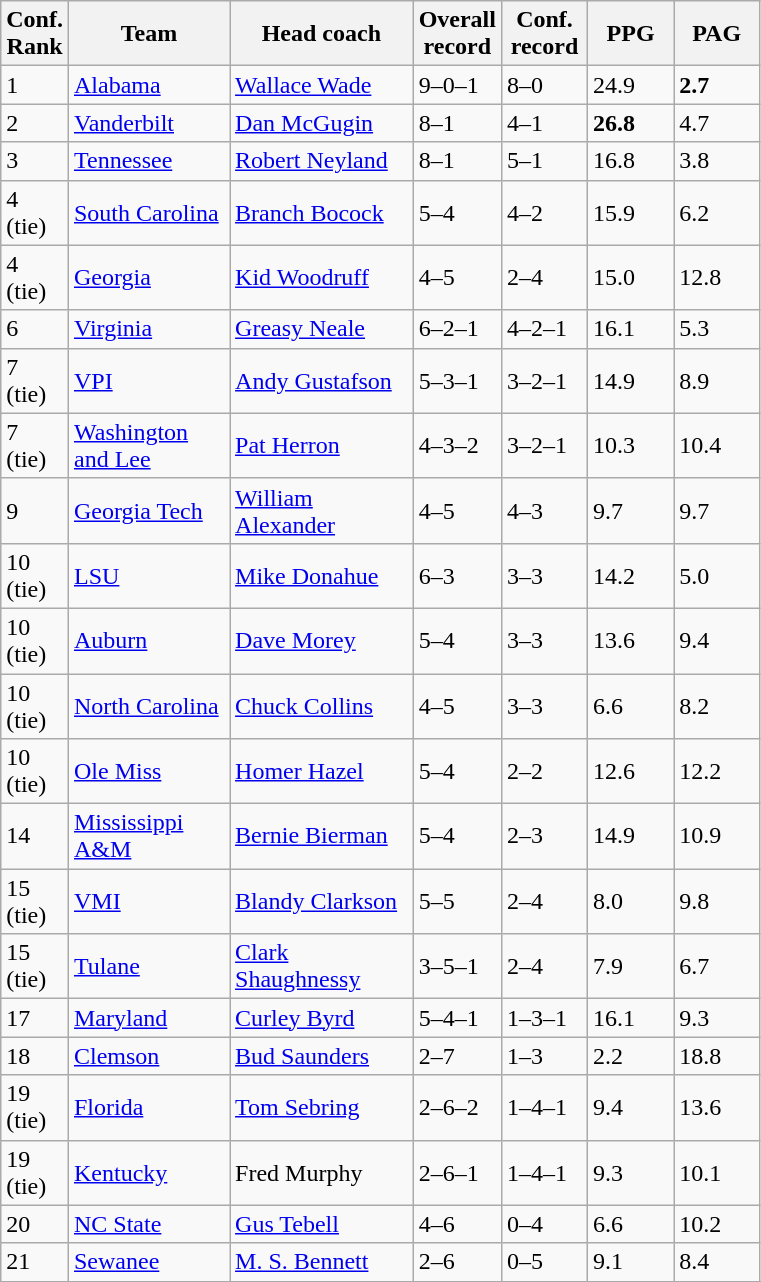<table class="sortable wikitable">
<tr>
<th width="25">Conf. Rank</th>
<th width="100">Team</th>
<th width="115">Head coach</th>
<th width="50">Overall record</th>
<th width="50">Conf. record</th>
<th width="50">PPG</th>
<th width="50">PAG</th>
</tr>
<tr align="left" bgcolor="">
<td>1</td>
<td><a href='#'>Alabama</a></td>
<td><a href='#'>Wallace Wade</a></td>
<td>9–0–1</td>
<td>8–0</td>
<td>24.9</td>
<td><strong>2.7</strong></td>
</tr>
<tr align="left" bgcolor="">
<td>2</td>
<td><a href='#'>Vanderbilt</a></td>
<td><a href='#'>Dan McGugin</a></td>
<td>8–1</td>
<td>4–1</td>
<td><strong>26.8</strong></td>
<td>4.7</td>
</tr>
<tr align="left" bgcolor="">
<td>3</td>
<td><a href='#'>Tennessee</a></td>
<td><a href='#'>Robert Neyland</a></td>
<td>8–1</td>
<td>5–1</td>
<td>16.8</td>
<td>3.8</td>
</tr>
<tr align="left" bgcolor="">
<td>4 (tie)</td>
<td><a href='#'>South Carolina</a></td>
<td><a href='#'>Branch Bocock</a></td>
<td>5–4</td>
<td>4–2</td>
<td>15.9</td>
<td>6.2</td>
</tr>
<tr align="left" bgcolor="">
<td>4 (tie)</td>
<td><a href='#'>Georgia</a></td>
<td><a href='#'>Kid Woodruff</a></td>
<td>4–5</td>
<td>2–4</td>
<td>15.0</td>
<td>12.8</td>
</tr>
<tr align="left" bgcolor="">
<td>6</td>
<td><a href='#'>Virginia</a></td>
<td><a href='#'>Greasy Neale</a></td>
<td>6–2–1</td>
<td>4–2–1</td>
<td>16.1</td>
<td>5.3</td>
</tr>
<tr align="left" bgcolor="">
<td>7 (tie)</td>
<td><a href='#'>VPI</a></td>
<td><a href='#'>Andy Gustafson</a></td>
<td>5–3–1</td>
<td>3–2–1</td>
<td>14.9</td>
<td>8.9</td>
</tr>
<tr align="left" bgcolor="">
<td>7 (tie)</td>
<td><a href='#'>Washington and Lee</a></td>
<td><a href='#'>Pat Herron</a></td>
<td>4–3–2</td>
<td>3–2–1</td>
<td>10.3</td>
<td>10.4</td>
</tr>
<tr align="left" bgcolor="">
<td>9</td>
<td><a href='#'>Georgia Tech</a></td>
<td><a href='#'>William Alexander</a></td>
<td>4–5</td>
<td>4–3</td>
<td>9.7</td>
<td>9.7</td>
</tr>
<tr align="left" bgcolor="">
<td>10 (tie)</td>
<td><a href='#'>LSU</a></td>
<td><a href='#'>Mike Donahue</a></td>
<td>6–3</td>
<td>3–3</td>
<td>14.2</td>
<td>5.0</td>
</tr>
<tr align="left" bgcolor="">
<td>10 (tie)</td>
<td><a href='#'>Auburn</a></td>
<td><a href='#'>Dave Morey</a></td>
<td>5–4</td>
<td>3–3</td>
<td>13.6</td>
<td>9.4</td>
</tr>
<tr align="left" bgcolor="">
<td>10 (tie)</td>
<td><a href='#'>North Carolina</a></td>
<td><a href='#'>Chuck Collins</a></td>
<td>4–5</td>
<td>3–3</td>
<td>6.6</td>
<td>8.2</td>
</tr>
<tr align="left" bgcolor="">
<td>10 (tie)</td>
<td><a href='#'>Ole Miss</a></td>
<td><a href='#'>Homer Hazel</a></td>
<td>5–4</td>
<td>2–2</td>
<td>12.6</td>
<td>12.2</td>
</tr>
<tr align="left" bgcolor="">
<td>14</td>
<td><a href='#'>Mississippi A&M</a></td>
<td><a href='#'>Bernie Bierman</a></td>
<td>5–4</td>
<td>2–3</td>
<td>14.9</td>
<td>10.9</td>
</tr>
<tr align="left" bgcolor="">
<td>15 (tie)</td>
<td><a href='#'>VMI</a></td>
<td><a href='#'>Blandy Clarkson</a></td>
<td>5–5</td>
<td>2–4</td>
<td>8.0</td>
<td>9.8</td>
</tr>
<tr align="left" bgcolor="">
<td>15 (tie)</td>
<td><a href='#'>Tulane</a></td>
<td><a href='#'>Clark Shaughnessy</a></td>
<td>3–5–1</td>
<td>2–4</td>
<td>7.9</td>
<td>6.7</td>
</tr>
<tr align="left" bgcolor="">
<td>17</td>
<td><a href='#'>Maryland</a></td>
<td><a href='#'>Curley Byrd</a></td>
<td>5–4–1</td>
<td>1–3–1</td>
<td>16.1</td>
<td>9.3</td>
</tr>
<tr align="left" bgcolor="">
<td>18</td>
<td><a href='#'>Clemson</a></td>
<td><a href='#'>Bud Saunders</a></td>
<td>2–7</td>
<td>1–3</td>
<td>2.2</td>
<td>18.8</td>
</tr>
<tr align="left" bgcolor="">
<td>19 (tie)</td>
<td><a href='#'>Florida</a></td>
<td><a href='#'>Tom Sebring</a></td>
<td>2–6–2</td>
<td>1–4–1</td>
<td>9.4</td>
<td>13.6</td>
</tr>
<tr align="left" bgcolor="">
<td>19 (tie)</td>
<td><a href='#'>Kentucky</a></td>
<td>Fred Murphy</td>
<td>2–6–1</td>
<td>1–4–1</td>
<td>9.3</td>
<td>10.1</td>
</tr>
<tr align="left" bgcolor="">
<td>20</td>
<td><a href='#'>NC State</a></td>
<td><a href='#'>Gus Tebell</a></td>
<td>4–6</td>
<td>0–4</td>
<td>6.6</td>
<td>10.2</td>
</tr>
<tr align="left" bgcolor="">
<td>21</td>
<td><a href='#'>Sewanee</a></td>
<td><a href='#'>M. S. Bennett</a></td>
<td>2–6</td>
<td>0–5</td>
<td>9.1</td>
<td>8.4</td>
</tr>
<tr align="left" bgcolor="">
</tr>
</table>
